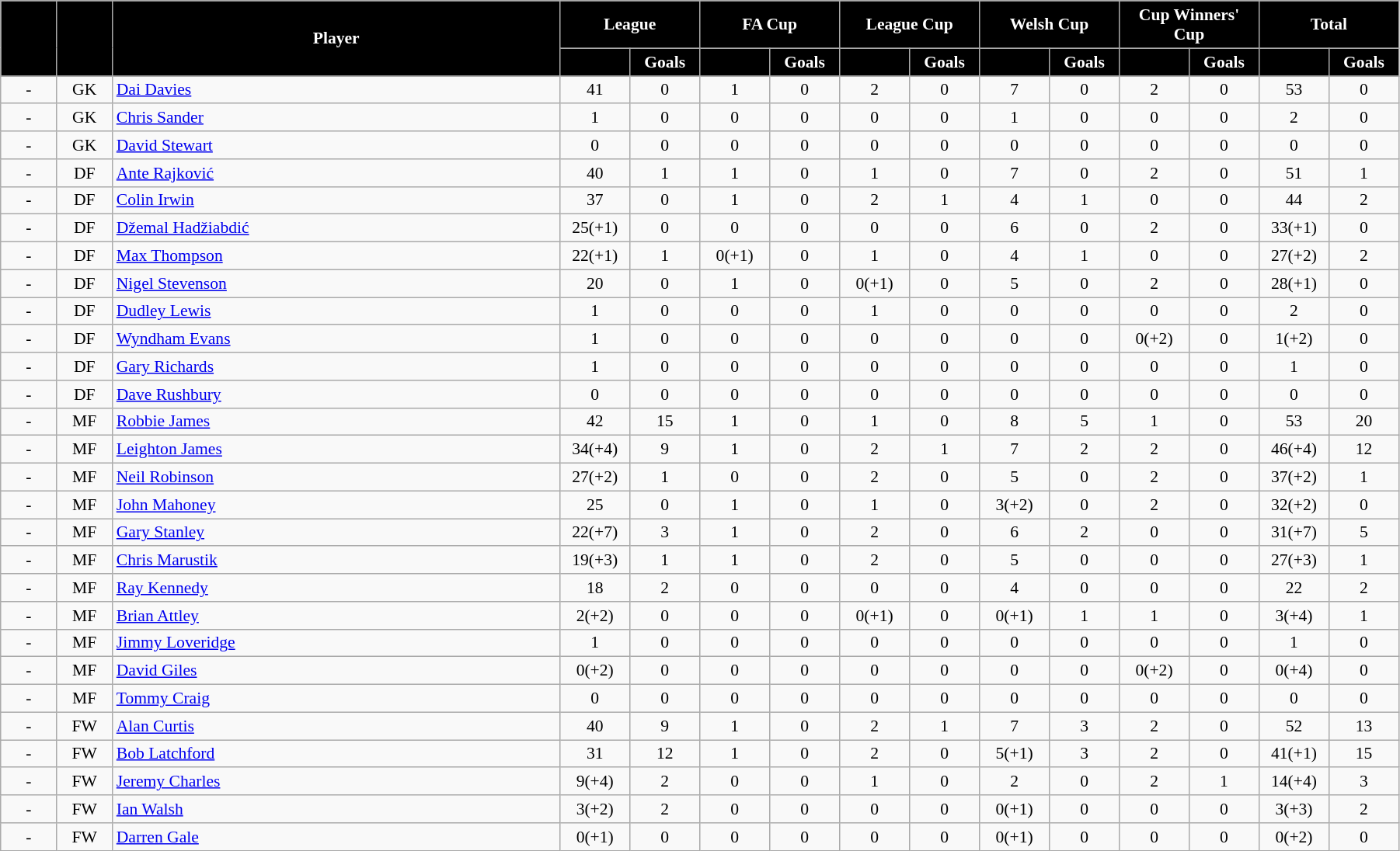<table class="wikitable"  style="text-align:center; font-size:90%; width:95%;">
<tr>
<th rowspan="2" style="background:#000000; color:#FFFFFF; width: 4%"></th>
<th rowspan="2" style="background:#000000; color:#FFFFFF; width: 4%"></th>
<th rowspan="2" style="background:#000000; color:#FFFFFF;">Player</th>
<th colspan="2" style="background:#000000; color:#FFFFFF;">League</th>
<th colspan="2" style="background:#000000; color:#FFFFFF;">FA Cup</th>
<th colspan="2" style="background:#000000; color:#FFFFFF;">League Cup</th>
<th colspan="2" style="background:#000000; color:#FFFFFF;">Welsh Cup</th>
<th colspan="2" style="background:#000000; color:#FFFFFF;">Cup Winners' Cup</th>
<th colspan="2" style="background:#000000; color:#FFFFFF;">Total</th>
</tr>
<tr>
<th style="background:#000000; color:#FFFFFF; width: 5%;"></th>
<th style="background:#000000; color:#FFFFFF; width: 5%;">Goals</th>
<th style="background:#000000; color:#FFFFFF; width: 5%;"></th>
<th style="background:#000000; color:#FFFFFF; width: 5%;">Goals</th>
<th style="background:#000000; color:#FFFFFF; width: 5%;"></th>
<th style="background:#000000; color:#FFFFFF; width: 5%;">Goals</th>
<th style="background:#000000; color:#FFFFFF; width: 5%;"></th>
<th style="background:#000000; color:#FFFFFF; width: 5%;">Goals</th>
<th style="background:#000000; color:#FFFFFF; width: 5%;"></th>
<th style="background:#000000; color:#FFFFFF; width: 5%;">Goals</th>
<th style="background:#000000; color:#FFFFFF; width: 5%;"></th>
<th style="background:#000000; color:#FFFFFF; width: 5%;">Goals</th>
</tr>
<tr>
<td>-</td>
<td>GK</td>
<td style="text-align:left;"> <a href='#'>Dai Davies</a></td>
<td>41</td>
<td>0</td>
<td>1</td>
<td>0</td>
<td>2</td>
<td>0</td>
<td>7</td>
<td>0</td>
<td>2</td>
<td>0</td>
<td>53</td>
<td>0</td>
</tr>
<tr>
<td>-</td>
<td>GK</td>
<td style="text-align:left;"> <a href='#'>Chris Sander</a></td>
<td>1</td>
<td>0</td>
<td>0</td>
<td>0</td>
<td>0</td>
<td>0</td>
<td>1</td>
<td>0</td>
<td>0</td>
<td>0</td>
<td>2</td>
<td>0</td>
</tr>
<tr>
<td>-</td>
<td>GK</td>
<td style="text-align:left;"> <a href='#'>David Stewart</a></td>
<td>0</td>
<td>0</td>
<td>0</td>
<td>0</td>
<td>0</td>
<td>0</td>
<td>0</td>
<td>0</td>
<td>0</td>
<td>0</td>
<td>0</td>
<td>0</td>
</tr>
<tr>
<td>-</td>
<td>DF</td>
<td style="text-align:left;"> <a href='#'>Ante Rajković</a></td>
<td>40</td>
<td>1</td>
<td>1</td>
<td>0</td>
<td>1</td>
<td>0</td>
<td>7</td>
<td>0</td>
<td>2</td>
<td>0</td>
<td>51</td>
<td>1</td>
</tr>
<tr>
<td>-</td>
<td>DF</td>
<td style="text-align:left;"> <a href='#'>Colin Irwin</a></td>
<td>37</td>
<td>0</td>
<td>1</td>
<td>0</td>
<td>2</td>
<td>1</td>
<td>4</td>
<td>1</td>
<td>0</td>
<td>0</td>
<td>44</td>
<td>2</td>
</tr>
<tr>
<td>-</td>
<td>DF</td>
<td style="text-align:left;"> <a href='#'>Džemal Hadžiabdić</a></td>
<td>25(+1)</td>
<td>0</td>
<td>0</td>
<td>0</td>
<td>0</td>
<td>0</td>
<td>6</td>
<td>0</td>
<td>2</td>
<td>0</td>
<td>33(+1)</td>
<td>0</td>
</tr>
<tr>
<td>-</td>
<td>DF</td>
<td style="text-align:left;"> <a href='#'>Max Thompson</a></td>
<td>22(+1)</td>
<td>1</td>
<td>0(+1)</td>
<td>0</td>
<td>1</td>
<td>0</td>
<td>4</td>
<td>1</td>
<td>0</td>
<td>0</td>
<td>27(+2)</td>
<td>2</td>
</tr>
<tr>
<td>-</td>
<td>DF</td>
<td style="text-align:left;"> <a href='#'>Nigel Stevenson</a></td>
<td>20</td>
<td>0</td>
<td>1</td>
<td>0</td>
<td>0(+1)</td>
<td>0</td>
<td>5</td>
<td>0</td>
<td>2</td>
<td>0</td>
<td>28(+1)</td>
<td>0</td>
</tr>
<tr>
<td>-</td>
<td>DF</td>
<td style="text-align:left;"> <a href='#'>Dudley Lewis</a></td>
<td>1</td>
<td>0</td>
<td>0</td>
<td>0</td>
<td>1</td>
<td>0</td>
<td>0</td>
<td>0</td>
<td>0</td>
<td>0</td>
<td>2</td>
<td>0</td>
</tr>
<tr>
<td>-</td>
<td>DF</td>
<td style="text-align:left;"> <a href='#'>Wyndham Evans</a></td>
<td>1</td>
<td>0</td>
<td>0</td>
<td>0</td>
<td>0</td>
<td>0</td>
<td>0</td>
<td>0</td>
<td>0(+2)</td>
<td>0</td>
<td>1(+2)</td>
<td>0</td>
</tr>
<tr>
<td>-</td>
<td>DF</td>
<td style="text-align:left;"> <a href='#'>Gary Richards</a></td>
<td>1</td>
<td>0</td>
<td>0</td>
<td>0</td>
<td>0</td>
<td>0</td>
<td>0</td>
<td>0</td>
<td>0</td>
<td>0</td>
<td>1</td>
<td>0</td>
</tr>
<tr>
<td>-</td>
<td>DF</td>
<td style="text-align:left;"> <a href='#'>Dave Rushbury</a></td>
<td>0</td>
<td>0</td>
<td>0</td>
<td>0</td>
<td>0</td>
<td>0</td>
<td>0</td>
<td>0</td>
<td>0</td>
<td>0</td>
<td>0</td>
<td>0</td>
</tr>
<tr>
<td>-</td>
<td>MF</td>
<td style="text-align:left;"> <a href='#'>Robbie James</a></td>
<td>42</td>
<td>15</td>
<td>1</td>
<td>0</td>
<td>1</td>
<td>0</td>
<td>8</td>
<td>5</td>
<td>1</td>
<td>0</td>
<td>53</td>
<td>20</td>
</tr>
<tr>
<td>-</td>
<td>MF</td>
<td style="text-align:left;"> <a href='#'>Leighton James</a></td>
<td>34(+4)</td>
<td>9</td>
<td>1</td>
<td>0</td>
<td>2</td>
<td>1</td>
<td>7</td>
<td>2</td>
<td>2</td>
<td>0</td>
<td>46(+4)</td>
<td>12</td>
</tr>
<tr>
<td>-</td>
<td>MF</td>
<td style="text-align:left;"> <a href='#'>Neil Robinson</a></td>
<td>27(+2)</td>
<td>1</td>
<td>0</td>
<td>0</td>
<td>2</td>
<td>0</td>
<td>5</td>
<td>0</td>
<td>2</td>
<td>0</td>
<td>37(+2)</td>
<td>1</td>
</tr>
<tr>
<td>-</td>
<td>MF</td>
<td style="text-align:left;"> <a href='#'>John Mahoney</a></td>
<td>25</td>
<td>0</td>
<td>1</td>
<td>0</td>
<td>1</td>
<td>0</td>
<td>3(+2)</td>
<td>0</td>
<td>2</td>
<td>0</td>
<td>32(+2)</td>
<td>0</td>
</tr>
<tr>
<td>-</td>
<td>MF</td>
<td style="text-align:left;"> <a href='#'>Gary Stanley</a></td>
<td>22(+7)</td>
<td>3</td>
<td>1</td>
<td>0</td>
<td>2</td>
<td>0</td>
<td>6</td>
<td>2</td>
<td>0</td>
<td>0</td>
<td>31(+7)</td>
<td>5</td>
</tr>
<tr>
<td>-</td>
<td>MF</td>
<td style="text-align:left;"> <a href='#'>Chris Marustik</a></td>
<td>19(+3)</td>
<td>1</td>
<td>1</td>
<td>0</td>
<td>2</td>
<td>0</td>
<td>5</td>
<td>0</td>
<td>0</td>
<td>0</td>
<td>27(+3)</td>
<td>1</td>
</tr>
<tr>
<td>-</td>
<td>MF</td>
<td style="text-align:left;"> <a href='#'>Ray Kennedy</a></td>
<td>18</td>
<td>2</td>
<td>0</td>
<td>0</td>
<td>0</td>
<td>0</td>
<td>4</td>
<td>0</td>
<td>0</td>
<td>0</td>
<td>22</td>
<td>2</td>
</tr>
<tr>
<td>-</td>
<td>MF</td>
<td style="text-align:left;"> <a href='#'>Brian Attley</a></td>
<td>2(+2)</td>
<td>0</td>
<td>0</td>
<td>0</td>
<td>0(+1)</td>
<td>0</td>
<td>0(+1)</td>
<td>1</td>
<td>1</td>
<td>0</td>
<td>3(+4)</td>
<td>1</td>
</tr>
<tr>
<td>-</td>
<td>MF</td>
<td style="text-align:left;"> <a href='#'>Jimmy Loveridge</a></td>
<td>1</td>
<td>0</td>
<td>0</td>
<td>0</td>
<td>0</td>
<td>0</td>
<td>0</td>
<td>0</td>
<td>0</td>
<td>0</td>
<td>1</td>
<td>0</td>
</tr>
<tr>
<td>-</td>
<td>MF</td>
<td style="text-align:left;"> <a href='#'>David Giles</a></td>
<td>0(+2)</td>
<td>0</td>
<td>0</td>
<td>0</td>
<td>0</td>
<td>0</td>
<td>0</td>
<td>0</td>
<td>0(+2)</td>
<td>0</td>
<td>0(+4)</td>
<td>0</td>
</tr>
<tr>
<td>-</td>
<td>MF</td>
<td style="text-align:left;"> <a href='#'>Tommy Craig</a></td>
<td>0</td>
<td>0</td>
<td>0</td>
<td>0</td>
<td>0</td>
<td>0</td>
<td>0</td>
<td>0</td>
<td>0</td>
<td>0</td>
<td>0</td>
<td>0</td>
</tr>
<tr>
<td>-</td>
<td>FW</td>
<td style="text-align:left;"> <a href='#'>Alan Curtis</a></td>
<td>40</td>
<td>9</td>
<td>1</td>
<td>0</td>
<td>2</td>
<td>1</td>
<td>7</td>
<td>3</td>
<td>2</td>
<td>0</td>
<td>52</td>
<td>13</td>
</tr>
<tr>
<td>-</td>
<td>FW</td>
<td style="text-align:left;"> <a href='#'>Bob Latchford</a></td>
<td>31</td>
<td>12</td>
<td>1</td>
<td>0</td>
<td>2</td>
<td>0</td>
<td>5(+1)</td>
<td>3</td>
<td>2</td>
<td>0</td>
<td>41(+1)</td>
<td>15</td>
</tr>
<tr>
<td>-</td>
<td>FW</td>
<td style="text-align:left;"> <a href='#'>Jeremy Charles</a></td>
<td>9(+4)</td>
<td>2</td>
<td>0</td>
<td>0</td>
<td>1</td>
<td>0</td>
<td>2</td>
<td>0</td>
<td>2</td>
<td>1</td>
<td>14(+4)</td>
<td>3</td>
</tr>
<tr>
<td>-</td>
<td>FW</td>
<td style="text-align:left;"> <a href='#'>Ian Walsh</a></td>
<td>3(+2)</td>
<td>2</td>
<td>0</td>
<td>0</td>
<td>0</td>
<td>0</td>
<td>0(+1)</td>
<td>0</td>
<td>0</td>
<td>0</td>
<td>3(+3)</td>
<td>2</td>
</tr>
<tr>
<td>-</td>
<td>FW</td>
<td style="text-align:left;"> <a href='#'>Darren Gale</a></td>
<td>0(+1)</td>
<td>0</td>
<td>0</td>
<td>0</td>
<td>0</td>
<td>0</td>
<td>0(+1)</td>
<td>0</td>
<td>0</td>
<td>0</td>
<td>0(+2)</td>
<td>0</td>
</tr>
</table>
